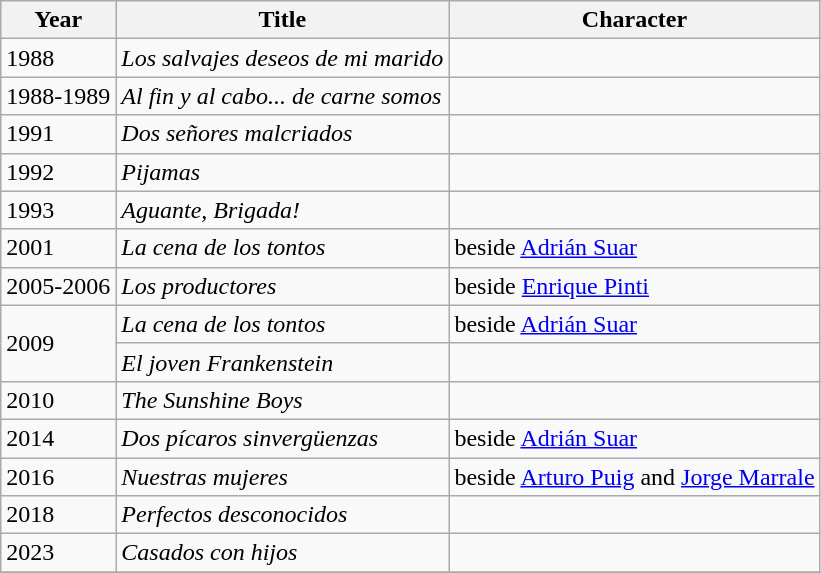<table class="wikitable sortable">
<tr>
<th>Year</th>
<th>Title</th>
<th>Character</th>
</tr>
<tr>
<td>1988</td>
<td><em>Los salvajes deseos de mi marido</em></td>
<td></td>
</tr>
<tr>
<td>1988-1989</td>
<td><em>Al fin y al cabo... de carne somos</em></td>
<td></td>
</tr>
<tr>
<td>1991</td>
<td><em>Dos señores malcriados</em></td>
<td></td>
</tr>
<tr>
<td>1992</td>
<td><em>Pijamas</em></td>
<td></td>
</tr>
<tr>
<td>1993</td>
<td><em>Aguante, Brigada!</em></td>
<td></td>
</tr>
<tr>
<td>2001</td>
<td><em>La cena de los tontos</em></td>
<td>beside <a href='#'>Adrián Suar</a></td>
</tr>
<tr>
<td>2005-2006</td>
<td><em>Los productores</em></td>
<td>beside <a href='#'>Enrique Pinti</a></td>
</tr>
<tr>
<td rowspan="2">2009</td>
<td><em>La cena de los tontos</em></td>
<td>beside <a href='#'>Adrián Suar</a></td>
</tr>
<tr>
<td><em>El joven Frankenstein</em></td>
<td></td>
</tr>
<tr>
<td>2010</td>
<td><em>The Sunshine Boys</em></td>
<td></td>
</tr>
<tr>
<td>2014</td>
<td><em>Dos pícaros sinvergüenzas</em></td>
<td>beside <a href='#'>Adrián Suar</a></td>
</tr>
<tr>
<td>2016</td>
<td><em>Nuestras mujeres</em></td>
<td>beside <a href='#'>Arturo Puig</a> and <a href='#'>Jorge Marrale</a></td>
</tr>
<tr>
<td>2018</td>
<td><em>Perfectos desconocidos</em></td>
<td></td>
</tr>
<tr>
<td>2023</td>
<td><em>Casados con hijos</em></td>
<td></td>
</tr>
<tr>
</tr>
</table>
